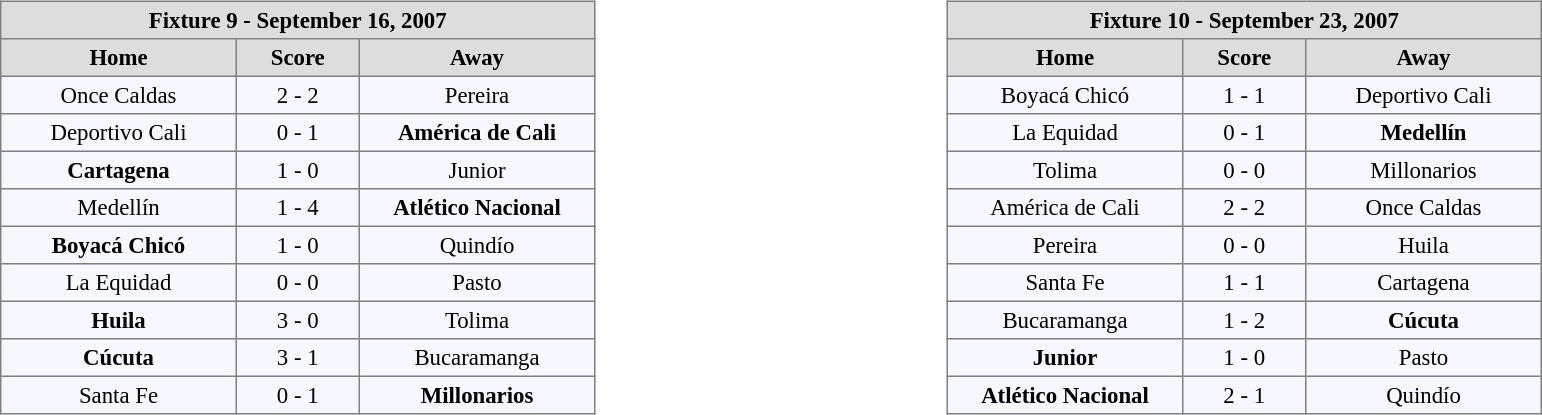<table width=100%>
<tr>
<td valign=top width=50% align=left><br><table align=center bgcolor="#f7f8ff" cellpadding="3" cellspacing="0" border="1" style="font-size: 95%; border: gray solid 1px; border-collapse: collapse;">
<tr align=center bgcolor=#DDDDDD style="color:black;">
<th colspan=3 align=center>Fixture 9 - September 16, 2007</th>
</tr>
<tr align=center bgcolor=#DDDDDD style="color:black;">
<th width="150">Home</th>
<th width="75">Score</th>
<th width="150">Away</th>
</tr>
<tr align=center>
<td>Once Caldas</td>
<td>2 - 2</td>
<td>Pereira</td>
</tr>
<tr align=center>
<td>Deportivo Cali</td>
<td>0 - 1</td>
<td><strong>América de Cali</strong></td>
</tr>
<tr align=center>
<td><strong>Cartagena</strong></td>
<td>1 - 0</td>
<td>Junior</td>
</tr>
<tr align=center>
<td>Medellín</td>
<td>1 - 4</td>
<td><strong>Atlético Nacional</strong></td>
</tr>
<tr align=center>
<td><strong>Boyacá Chicó</strong></td>
<td>1 - 0</td>
<td>Quindío</td>
</tr>
<tr align=center>
<td>La Equidad</td>
<td>0 - 0</td>
<td>Pasto</td>
</tr>
<tr align=center>
<td><strong>Huila</strong></td>
<td>3 - 0</td>
<td>Tolima</td>
</tr>
<tr align=center>
<td><strong>Cúcuta</strong></td>
<td>3 - 1</td>
<td>Bucaramanga</td>
</tr>
<tr align=center>
<td>Santa Fe</td>
<td>0 - 1</td>
<td><strong>Millonarios</strong></td>
</tr>
</table>
</td>
<td valign=top width=50% align=left><br><table align=center bgcolor="#f7f8ff" cellpadding="3" cellspacing="0" border="1" style="font-size: 95%; border: gray solid 1px; border-collapse: collapse;">
<tr align=center bgcolor=#DDDDDD style="color:black;">
<th colspan=3 align=center>Fixture 10 - September 23, 2007</th>
</tr>
<tr align=center bgcolor=#DDDDDD style="color:black;">
<th width="150">Home</th>
<th width="75">Score</th>
<th width="150">Away</th>
</tr>
<tr align=center>
<td>Boyacá Chicó</td>
<td>1 - 1</td>
<td>Deportivo Cali</td>
</tr>
<tr align=center>
<td>La Equidad</td>
<td>0 - 1</td>
<td><strong>Medellín</strong></td>
</tr>
<tr align=center>
<td>Tolima</td>
<td>0 - 0</td>
<td>Millonarios</td>
</tr>
<tr align=center>
<td>América de Cali</td>
<td>2 - 2</td>
<td>Once Caldas</td>
</tr>
<tr align=center>
<td>Pereira</td>
<td>0 - 0</td>
<td>Huila</td>
</tr>
<tr align=center>
<td>Santa Fe</td>
<td>1 - 1</td>
<td>Cartagena</td>
</tr>
<tr align=center>
<td>Bucaramanga</td>
<td>1 - 2</td>
<td><strong>Cúcuta</strong></td>
</tr>
<tr align=center>
<td><strong>Junior</strong></td>
<td>1 - 0</td>
<td>Pasto</td>
</tr>
<tr align=center>
<td><strong>Atlético Nacional</strong></td>
<td>2 - 1</td>
<td>Quindío</td>
</tr>
</table>
</td>
</tr>
</table>
